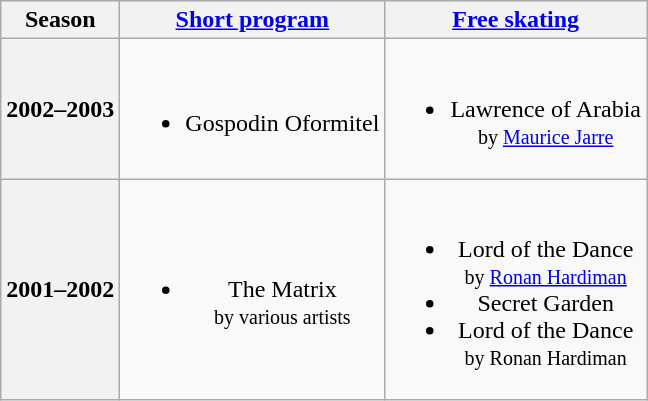<table class=wikitable style=text-align:center>
<tr>
<th>Season</th>
<th><a href='#'>Short program</a></th>
<th><a href='#'>Free skating</a></th>
</tr>
<tr>
<th>2002–2003 <br> </th>
<td><br><ul><li>Gospodin Oformitel</li></ul></td>
<td><br><ul><li>Lawrence of Arabia <br><small> by <a href='#'>Maurice Jarre</a> </small></li></ul></td>
</tr>
<tr>
<th>2001–2002 <br> </th>
<td><br><ul><li>The Matrix <br><small> by various artists </small></li></ul></td>
<td><br><ul><li>Lord of the Dance <br><small> by <a href='#'>Ronan Hardiman</a> </small></li><li>Secret Garden</li><li>Lord of the Dance <br><small> by Ronan Hardiman </small></li></ul></td>
</tr>
</table>
